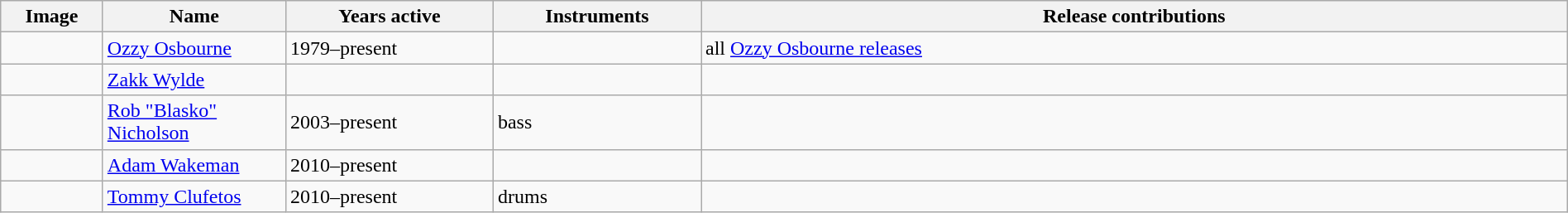<table class="wikitable" border="1" width=100%>
<tr>
<th width="75">Image</th>
<th width="140">Name</th>
<th width="160">Years active</th>
<th width="160">Instruments</th>
<th>Release contributions</th>
</tr>
<tr>
<td></td>
<td><a href='#'>Ozzy Osbourne</a></td>
<td>1979–present</td>
<td></td>
<td>all <a href='#'>Ozzy Osbourne releases</a></td>
</tr>
<tr>
<td></td>
<td><a href='#'>Zakk Wylde</a></td>
<td></td>
<td></td>
<td></td>
</tr>
<tr>
<td></td>
<td><a href='#'>Rob "Blasko" Nicholson</a></td>
<td>2003–present</td>
<td>bass</td>
<td></td>
</tr>
<tr>
<td></td>
<td><a href='#'>Adam Wakeman</a></td>
<td>2010–present </td>
<td></td>
<td></td>
</tr>
<tr>
<td></td>
<td><a href='#'>Tommy Clufetos</a></td>
<td>2010–present </td>
<td>drums</td>
<td></td>
</tr>
</table>
